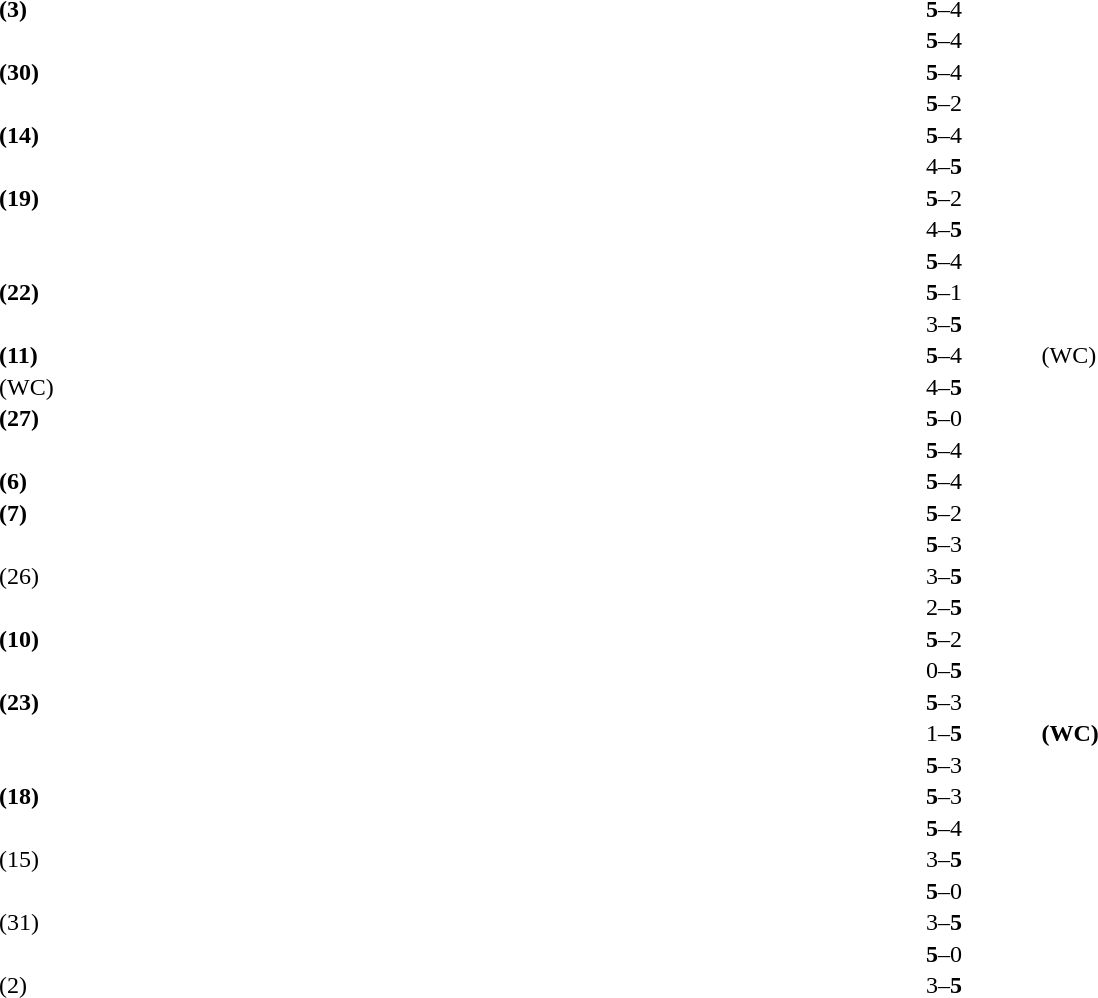<table width="100%" cellspacing="1">
<tr>
<th width=45%></th>
<th width=10%></th>
<th width=45%></th>
</tr>
<tr>
<td><strong>  (3)</strong></td>
<td align="center"><strong>5</strong>–4</td>
<td></td>
</tr>
<tr>
<td><strong> </strong></td>
<td align="center"><strong>5</strong>–4</td>
<td></td>
</tr>
<tr>
<td><strong>  (30)</strong></td>
<td align="center"><strong>5</strong>–4</td>
<td></td>
</tr>
<tr>
<td><strong></strong></td>
<td align="center"><strong>5</strong>–2</td>
<td></td>
</tr>
<tr>
<td><strong> (14)</strong></td>
<td align="center"><strong>5</strong>–4</td>
<td></td>
</tr>
<tr>
<td></td>
<td align="center">4–<strong>5</strong></td>
<td><strong></strong></td>
</tr>
<tr>
<td><strong>  (19)</strong></td>
<td align="center"><strong>5</strong>–2</td>
<td></td>
</tr>
<tr>
<td></td>
<td align="center">4–<strong>5</strong></td>
<td><strong></strong></td>
</tr>
<tr>
<td><strong></strong></td>
<td align="center"><strong>5</strong>–4</td>
<td></td>
</tr>
<tr>
<td><strong> (22)</strong></td>
<td align="center"><strong>5</strong>–1</td>
<td></td>
</tr>
<tr>
<td></td>
<td align="center">3–<strong>5</strong></td>
<td><strong></strong></td>
</tr>
<tr>
<td><strong>  (11)</strong></td>
<td align="center"><strong>5</strong>–4</td>
<td> (WC)</td>
</tr>
<tr>
<td> (WC)</td>
<td align="center">4–<strong>5</strong></td>
<td><strong></strong></td>
</tr>
<tr>
<td><strong>  (27)</strong></td>
<td align="center"><strong>5</strong>–0</td>
<td></td>
</tr>
<tr>
<td><strong></strong></td>
<td align="center"><strong>5</strong>–4</td>
<td></td>
</tr>
<tr>
<td><strong> (6)</strong></td>
<td align="center"><strong>5</strong>–4</td>
<td></td>
</tr>
<tr>
<td><strong> (7)</strong></td>
<td align="center"><strong>5</strong>–2</td>
<td></td>
</tr>
<tr>
<td><strong></strong></td>
<td align="center"><strong>5</strong>–3</td>
<td></td>
</tr>
<tr>
<td> (26)</td>
<td align="center">3–<strong>5</strong></td>
<td><strong></strong></td>
</tr>
<tr>
<td></td>
<td align="center">2–<strong>5</strong></td>
<td><strong></strong></td>
</tr>
<tr>
<td><strong> (10)</strong></td>
<td align="center"><strong>5</strong>–2</td>
<td></td>
</tr>
<tr>
<td></td>
<td align="center">0–<strong>5</strong></td>
<td><strong></strong></td>
</tr>
<tr>
<td><strong>  (23)</strong></td>
<td align="center"><strong>5</strong>–3</td>
<td></td>
</tr>
<tr>
<td></td>
<td align="center">1–<strong>5</strong></td>
<td><strong> (WC)</strong></td>
</tr>
<tr>
<td><strong></strong></td>
<td align="center"><strong>5</strong>–3</td>
<td></td>
</tr>
<tr>
<td><strong> (18)</strong></td>
<td align="center"><strong>5</strong>–3</td>
<td></td>
</tr>
<tr>
<td><strong></strong></td>
<td align="center"><strong>5</strong>–4</td>
<td></td>
</tr>
<tr>
<td> (15)</td>
<td align="center">3–<strong>5</strong></td>
<td><strong></strong></td>
</tr>
<tr>
<td><strong></strong></td>
<td align="center"><strong>5</strong>–0</td>
<td></td>
</tr>
<tr>
<td> (31)</td>
<td align="center">3–<strong>5</strong></td>
<td><strong></strong></td>
</tr>
<tr>
<td><strong></strong></td>
<td align="center"><strong>5</strong>–0</td>
<td></td>
</tr>
<tr>
<td> (2)</td>
<td align="center">3–<strong>5</strong></td>
<td><strong> </strong></td>
</tr>
</table>
